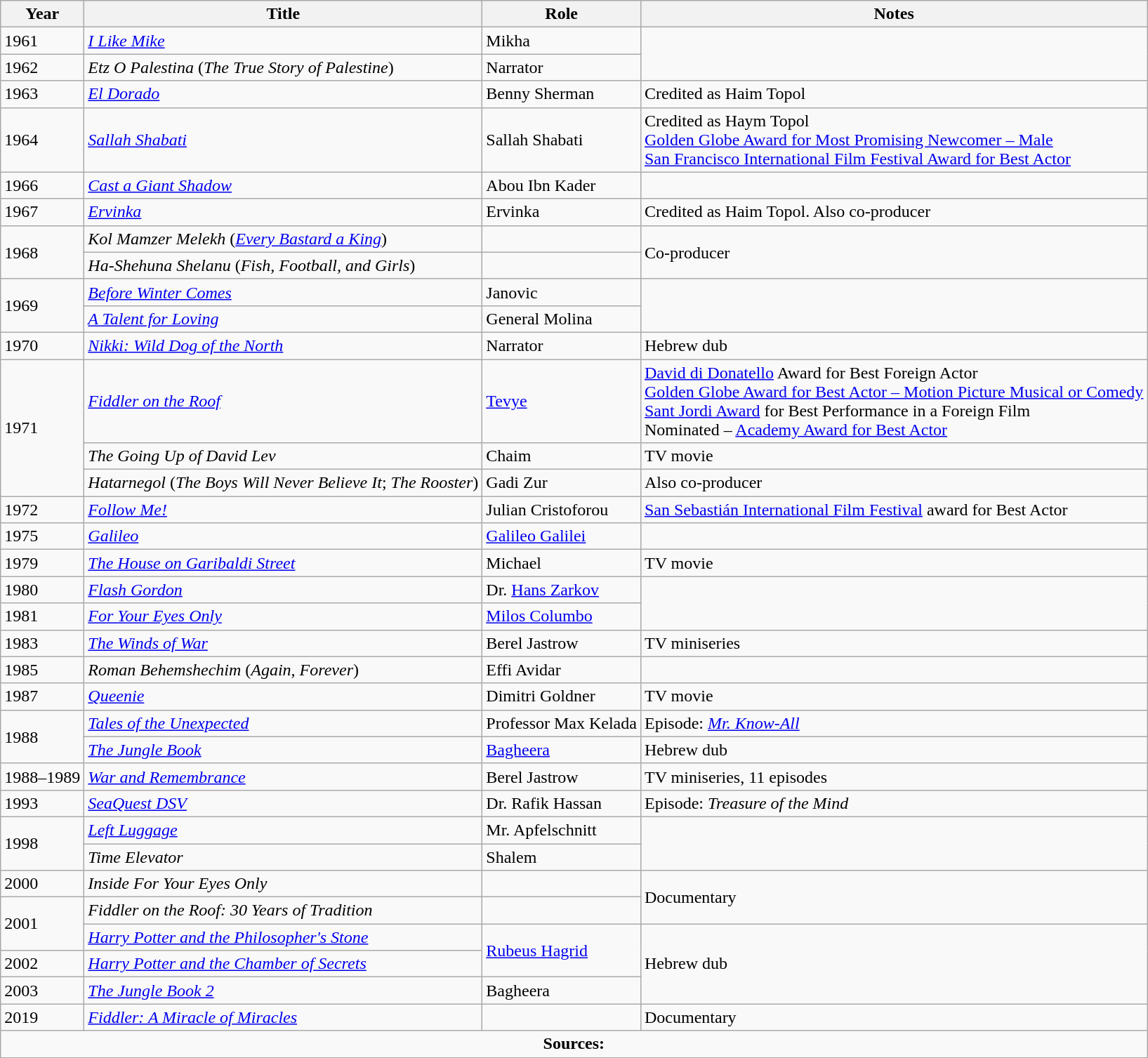<table class="wikitable" style="font-size: 100%;">
<tr>
<th>Year</th>
<th>Title</th>
<th>Role</th>
<th>Notes</th>
</tr>
<tr>
<td>1961</td>
<td><em><a href='#'>I Like Mike</a></em></td>
<td>Mikha</td>
<td rowspan="2"></td>
</tr>
<tr>
<td>1962</td>
<td><em>Etz O Palestina</em> (<em>The True Story of Palestine</em>)</td>
<td>Narrator</td>
</tr>
<tr>
<td>1963</td>
<td><em><a href='#'>El Dorado</a></em></td>
<td>Benny Sherman</td>
<td>Credited as Haim Topol</td>
</tr>
<tr>
<td>1964</td>
<td><em><a href='#'>Sallah Shabati</a></em></td>
<td>Sallah Shabati</td>
<td>Credited as Haym Topol<br><a href='#'>Golden Globe Award for Most Promising Newcomer – Male</a><br><a href='#'>San Francisco International Film Festival Award for Best Actor</a></td>
</tr>
<tr>
<td>1966</td>
<td><em><a href='#'>Cast a Giant Shadow</a></em></td>
<td>Abou Ibn Kader</td>
<td></td>
</tr>
<tr>
<td>1967</td>
<td><em><a href='#'>Ervinka</a></em></td>
<td>Ervinka</td>
<td>Credited as Haim Topol. Also co-producer</td>
</tr>
<tr>
<td rowspan="2">1968</td>
<td><em>Kol Mamzer Melekh</em> (<em><a href='#'>Every Bastard a King</a></em>)</td>
<td></td>
<td rowspan="2">Co-producer</td>
</tr>
<tr>
<td><em>Ha-Shehuna Shelanu</em> (<em>Fish, Football, and Girls</em>)</td>
<td></td>
</tr>
<tr>
<td rowspan="2">1969</td>
<td><em><a href='#'>Before Winter Comes</a></em></td>
<td>Janovic</td>
<td rowspan="2"></td>
</tr>
<tr>
<td><em><a href='#'>A Talent for Loving</a></em></td>
<td>General Molina</td>
</tr>
<tr>
<td>1970</td>
<td><em><a href='#'>Nikki: Wild Dog of the North</a></em></td>
<td>Narrator</td>
<td>Hebrew dub</td>
</tr>
<tr>
<td rowspan="3">1971</td>
<td><em><a href='#'>Fiddler on the Roof</a></em></td>
<td><a href='#'>Tevye</a></td>
<td><a href='#'>David di Donatello</a> Award for Best Foreign Actor<br><a href='#'>Golden Globe Award for Best Actor – Motion Picture Musical or Comedy</a><br><a href='#'>Sant Jordi Award</a> for Best Performance in a Foreign Film<br>Nominated – <a href='#'>Academy Award for Best Actor</a></td>
</tr>
<tr>
<td><em> The Going Up of David Lev</em></td>
<td>Chaim</td>
<td>TV movie</td>
</tr>
<tr>
<td><em>Hatarnegol</em> (<em>The Boys Will Never Believe It</em>; <em>The Rooster</em>)</td>
<td>Gadi Zur</td>
<td>Also co-producer</td>
</tr>
<tr>
<td>1972</td>
<td><em><a href='#'>Follow Me!</a></em></td>
<td>Julian Cristoforou</td>
<td><a href='#'>San Sebastián International Film Festival</a> award for Best Actor</td>
</tr>
<tr>
<td>1975</td>
<td><em><a href='#'>Galileo</a></em></td>
<td><a href='#'>Galileo Galilei</a></td>
<td></td>
</tr>
<tr>
<td>1979</td>
<td><em><a href='#'>The House on Garibaldi Street</a></em></td>
<td>Michael</td>
<td>TV movie</td>
</tr>
<tr>
<td>1980</td>
<td><em><a href='#'>Flash Gordon</a></em></td>
<td>Dr. <a href='#'>Hans Zarkov</a></td>
<td rowspan="2"></td>
</tr>
<tr>
<td>1981</td>
<td><em><a href='#'>For Your Eyes Only</a></em></td>
<td><a href='#'>Milos Columbo</a></td>
</tr>
<tr>
<td>1983</td>
<td><em><a href='#'>The Winds of War</a></em></td>
<td>Berel Jastrow</td>
<td>TV miniseries</td>
</tr>
<tr>
<td>1985</td>
<td><em>Roman Behemshechim</em> (<em>Again, Forever</em>)</td>
<td>Effi Avidar</td>
<td></td>
</tr>
<tr>
<td>1987</td>
<td><em><a href='#'>Queenie</a></em></td>
<td>Dimitri Goldner</td>
<td>TV movie</td>
</tr>
<tr>
<td rowspan="2">1988</td>
<td><em><a href='#'>Tales of the Unexpected</a></em></td>
<td>Professor Max Kelada</td>
<td>Episode: <em><a href='#'>Mr. Know-All</a></em></td>
</tr>
<tr>
<td><em><a href='#'>The Jungle Book</a></em></td>
<td><a href='#'>Bagheera</a></td>
<td>Hebrew dub</td>
</tr>
<tr>
<td>1988–1989</td>
<td><em><a href='#'>War and Remembrance</a></em></td>
<td>Berel Jastrow</td>
<td>TV miniseries, 11 episodes</td>
</tr>
<tr>
<td>1993</td>
<td><em><a href='#'>SeaQuest DSV</a></em></td>
<td>Dr. Rafik Hassan</td>
<td>Episode: <em>Treasure of the Mind</em></td>
</tr>
<tr>
<td rowspan="2">1998</td>
<td><em><a href='#'>Left Luggage</a></em></td>
<td>Mr. Apfelschnitt</td>
<td rowspan="2"></td>
</tr>
<tr>
<td><em>Time Elevator</em></td>
<td>Shalem</td>
</tr>
<tr>
<td>2000</td>
<td><em> Inside For Your Eyes Only</em></td>
<td></td>
<td rowspan="2">Documentary</td>
</tr>
<tr>
<td rowspan="2">2001</td>
<td><em> Fiddler on the Roof: 30 Years of Tradition</em></td>
<td></td>
</tr>
<tr>
<td><em><a href='#'>Harry Potter and the Philosopher's Stone</a></em></td>
<td rowspan="2"><a href='#'>Rubeus Hagrid</a></td>
<td rowspan="3">Hebrew dub</td>
</tr>
<tr>
<td>2002</td>
<td><em><a href='#'>Harry Potter and the Chamber of Secrets</a></em></td>
</tr>
<tr>
<td>2003</td>
<td><em><a href='#'>The Jungle Book 2</a></em></td>
<td>Bagheera</td>
</tr>
<tr>
<td>2019</td>
<td><em><a href='#'>Fiddler: A Miracle of Miracles</a></em></td>
<td></td>
<td>Documentary</td>
</tr>
<tr>
<td colspan="4" style="text-align: center;"><strong>Sources:</strong></td>
</tr>
</table>
